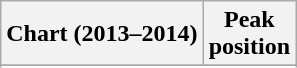<table class="wikitable sortable">
<tr>
<th align="left">Chart (2013–2014)</th>
<th align="center">Peak<br>position</th>
</tr>
<tr>
</tr>
<tr>
</tr>
<tr>
</tr>
<tr>
</tr>
<tr>
</tr>
</table>
